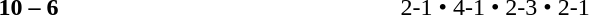<table>
<tr>
<th width=200></th>
<th width=80></th>
<th width=200></th>
<th width=220></th>
</tr>
<tr>
<td align=right><strong></strong></td>
<td align=center><strong>10 – 6</strong></td>
<td></td>
<td>2-1 • 4-1 • 2-3 • 2-1</td>
</tr>
</table>
